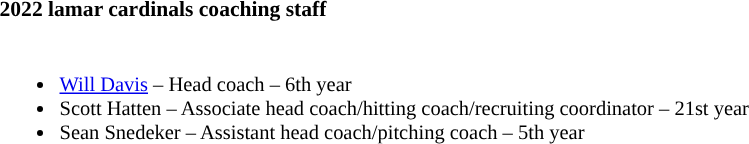<table class="toccolours" style="text-align: left; font-size:90%;">
<tr>
<th colspan="9">2022 lamar cardinals coaching staff</th>
</tr>
<tr>
<td style="font-size: 95%;" valign="top"><br><ul><li><a href='#'>Will Davis</a> – Head coach – 6th year</li><li>Scott Hatten – Associate head coach/hitting coach/recruiting coordinator – 21st year</li><li>Sean Snedeker – Assistant head coach/pitching coach – 5th year</li></ul></td>
</tr>
</table>
